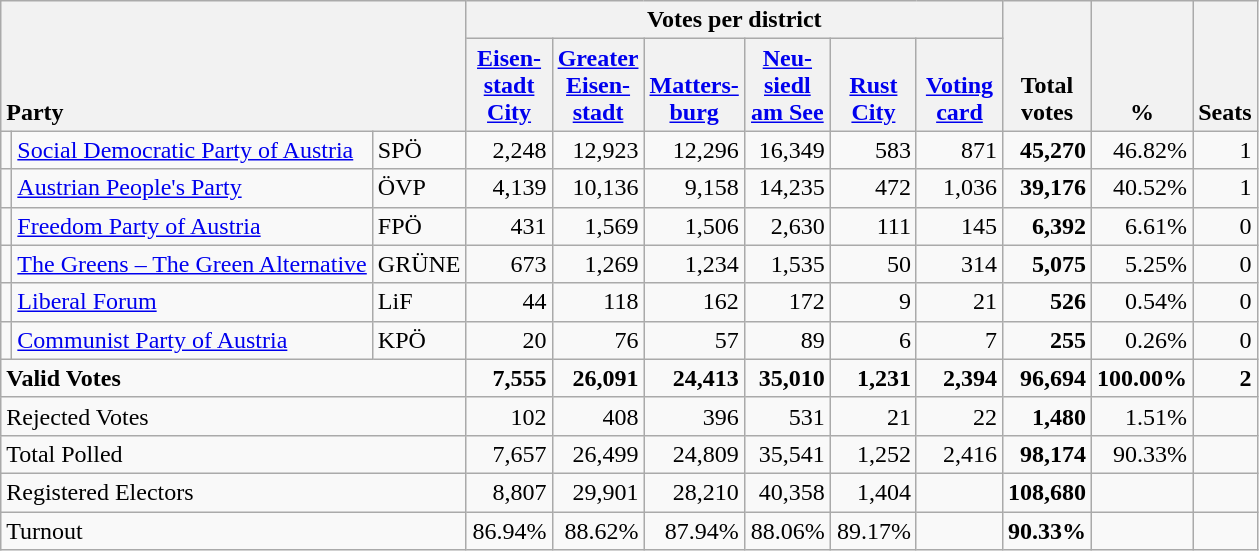<table class="wikitable" border="1" style="text-align:right;">
<tr>
<th style="text-align:left;" valign=bottom rowspan=2 colspan=3>Party</th>
<th colspan=6>Votes per district</th>
<th align=center valign=bottom rowspan=2 width="50">Total<br>votes</th>
<th align=center valign=bottom rowspan=2 width="50">%</th>
<th align=center valign=bottom rowspan=2>Seats</th>
</tr>
<tr>
<th align=center valign=bottom width="50"><a href='#'>Eisen-<br>stadt<br>City</a></th>
<th align=center valign=bottom width="50"><a href='#'>Greater<br>Eisen-<br>stadt</a></th>
<th align=center valign=bottom width="50"><a href='#'>Matters-<br>burg</a></th>
<th align=center valign=bottom width="50"><a href='#'>Neu-<br>siedl<br>am See</a></th>
<th align=center valign=bottom width="50"><a href='#'>Rust<br>City</a></th>
<th align=center valign=bottom width="50"><a href='#'>Voting<br>card</a></th>
</tr>
<tr>
<td></td>
<td align=left><a href='#'>Social Democratic Party of Austria</a></td>
<td align=left>SPÖ</td>
<td>2,248</td>
<td>12,923</td>
<td>12,296</td>
<td>16,349</td>
<td>583</td>
<td>871</td>
<td><strong>45,270</strong></td>
<td>46.82%</td>
<td>1</td>
</tr>
<tr>
<td></td>
<td align=left><a href='#'>Austrian People's Party</a></td>
<td align=left>ÖVP</td>
<td>4,139</td>
<td>10,136</td>
<td>9,158</td>
<td>14,235</td>
<td>472</td>
<td>1,036</td>
<td><strong>39,176</strong></td>
<td>40.52%</td>
<td>1</td>
</tr>
<tr>
<td></td>
<td align=left><a href='#'>Freedom Party of Austria</a></td>
<td align=left>FPÖ</td>
<td>431</td>
<td>1,569</td>
<td>1,506</td>
<td>2,630</td>
<td>111</td>
<td>145</td>
<td><strong>6,392</strong></td>
<td>6.61%</td>
<td>0</td>
</tr>
<tr>
<td></td>
<td align=left style="white-space: nowrap;"><a href='#'>The Greens – The Green Alternative</a></td>
<td align=left>GRÜNE</td>
<td>673</td>
<td>1,269</td>
<td>1,234</td>
<td>1,535</td>
<td>50</td>
<td>314</td>
<td><strong>5,075</strong></td>
<td>5.25%</td>
<td>0</td>
</tr>
<tr>
<td></td>
<td align=left><a href='#'>Liberal Forum</a></td>
<td align=left>LiF</td>
<td>44</td>
<td>118</td>
<td>162</td>
<td>172</td>
<td>9</td>
<td>21</td>
<td><strong>526</strong></td>
<td>0.54%</td>
<td>0</td>
</tr>
<tr>
<td></td>
<td align=left><a href='#'>Communist Party of Austria</a></td>
<td align=left>KPÖ</td>
<td>20</td>
<td>76</td>
<td>57</td>
<td>89</td>
<td>6</td>
<td>7</td>
<td><strong>255</strong></td>
<td>0.26%</td>
<td>0</td>
</tr>
<tr style="font-weight:bold">
<td align=left colspan=3>Valid Votes</td>
<td>7,555</td>
<td>26,091</td>
<td>24,413</td>
<td>35,010</td>
<td>1,231</td>
<td>2,394</td>
<td>96,694</td>
<td>100.00%</td>
<td>2</td>
</tr>
<tr>
<td align=left colspan=3>Rejected Votes</td>
<td>102</td>
<td>408</td>
<td>396</td>
<td>531</td>
<td>21</td>
<td>22</td>
<td><strong>1,480</strong></td>
<td>1.51%</td>
<td></td>
</tr>
<tr>
<td align=left colspan=3>Total Polled</td>
<td>7,657</td>
<td>26,499</td>
<td>24,809</td>
<td>35,541</td>
<td>1,252</td>
<td>2,416</td>
<td><strong>98,174</strong></td>
<td>90.33%</td>
<td></td>
</tr>
<tr>
<td align=left colspan=3>Registered Electors</td>
<td>8,807</td>
<td>29,901</td>
<td>28,210</td>
<td>40,358</td>
<td>1,404</td>
<td></td>
<td><strong>108,680</strong></td>
<td></td>
<td></td>
</tr>
<tr>
<td align=left colspan=3>Turnout</td>
<td>86.94%</td>
<td>88.62%</td>
<td>87.94%</td>
<td>88.06%</td>
<td>89.17%</td>
<td></td>
<td><strong>90.33%</strong></td>
<td></td>
<td></td>
</tr>
</table>
